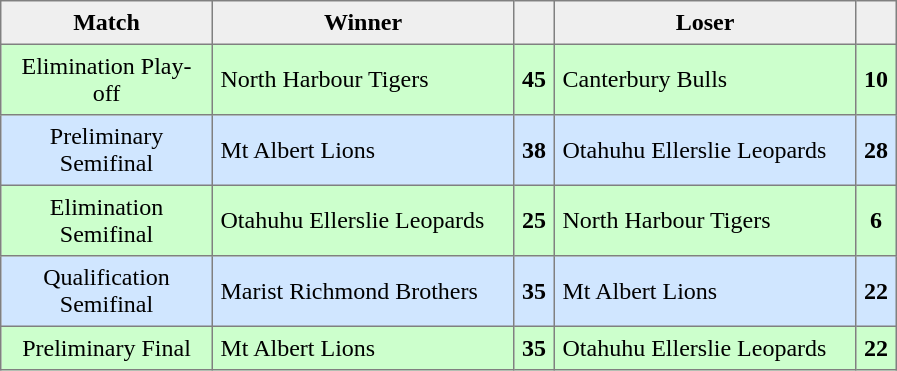<table style=border-collapse:collapse border=1 cellspacing=0 cellpadding=5>
<tr align=center bgcolor=#efefef>
<th width=130>Match</th>
<th width=190>Winner</th>
<th width=13></th>
<th width=190>Loser</th>
<th width=13></th>
</tr>
<tr align=center style="background:#ccffcc;">
<td>Elimination Play-off</td>
<td align="left">North Harbour Tigers</td>
<td><strong>45</strong></td>
<td align="left">Canterbury Bulls</td>
<td><strong>10</strong></td>
</tr>
<tr align=center style="background:#d0e6ff;">
<td>Preliminary Semifinal</td>
<td align="left">Mt Albert Lions</td>
<td><strong>38</strong></td>
<td align="left">Otahuhu Ellerslie Leopards</td>
<td><strong>28</strong></td>
</tr>
<tr align=center style="background:#ccffcc;">
<td>Elimination Semifinal</td>
<td align="left">Otahuhu Ellerslie Leopards</td>
<td><strong>25</strong></td>
<td align="left">North Harbour Tigers</td>
<td><strong>6</strong></td>
</tr>
<tr align=center style="background:#d0e6ff;">
<td>Qualification Semifinal</td>
<td align="left">Marist Richmond Brothers</td>
<td><strong>35</strong></td>
<td align="left">Mt Albert Lions</td>
<td><strong>22</strong></td>
</tr>
<tr align=center style="background:#ccffcc;">
<td>Preliminary Final</td>
<td align="left">Mt Albert Lions</td>
<td><strong>35</strong></td>
<td align="left">Otahuhu Ellerslie Leopards</td>
<td><strong>22</strong></td>
</tr>
</table>
